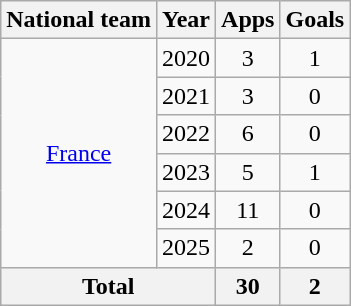<table class="wikitable" style="text-align: center;">
<tr>
<th>National team</th>
<th>Year</th>
<th>Apps</th>
<th>Goals</th>
</tr>
<tr>
<td rowspan="6"><a href='#'>France</a></td>
<td>2020</td>
<td>3</td>
<td>1</td>
</tr>
<tr>
<td>2021</td>
<td>3</td>
<td>0</td>
</tr>
<tr>
<td>2022</td>
<td>6</td>
<td>0</td>
</tr>
<tr>
<td>2023</td>
<td>5</td>
<td>1</td>
</tr>
<tr>
<td>2024</td>
<td>11</td>
<td>0</td>
</tr>
<tr>
<td>2025</td>
<td>2</td>
<td>0</td>
</tr>
<tr>
<th colspan="2">Total</th>
<th>30</th>
<th>2</th>
</tr>
</table>
